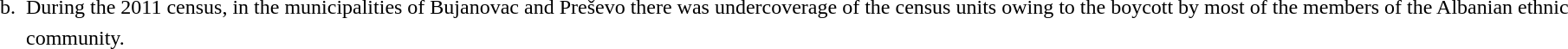<table style="margin-left:13px; line-height:150%">
<tr>
<td style="text-align:left;vertical-align:top;">b. </td>
<td>During the 2011 census, in the municipalities of Bujanovac and Preševo there was undercoverage of the census units owing to the boycott by most of the members of the Albanian ethnic community.</td>
</tr>
</table>
